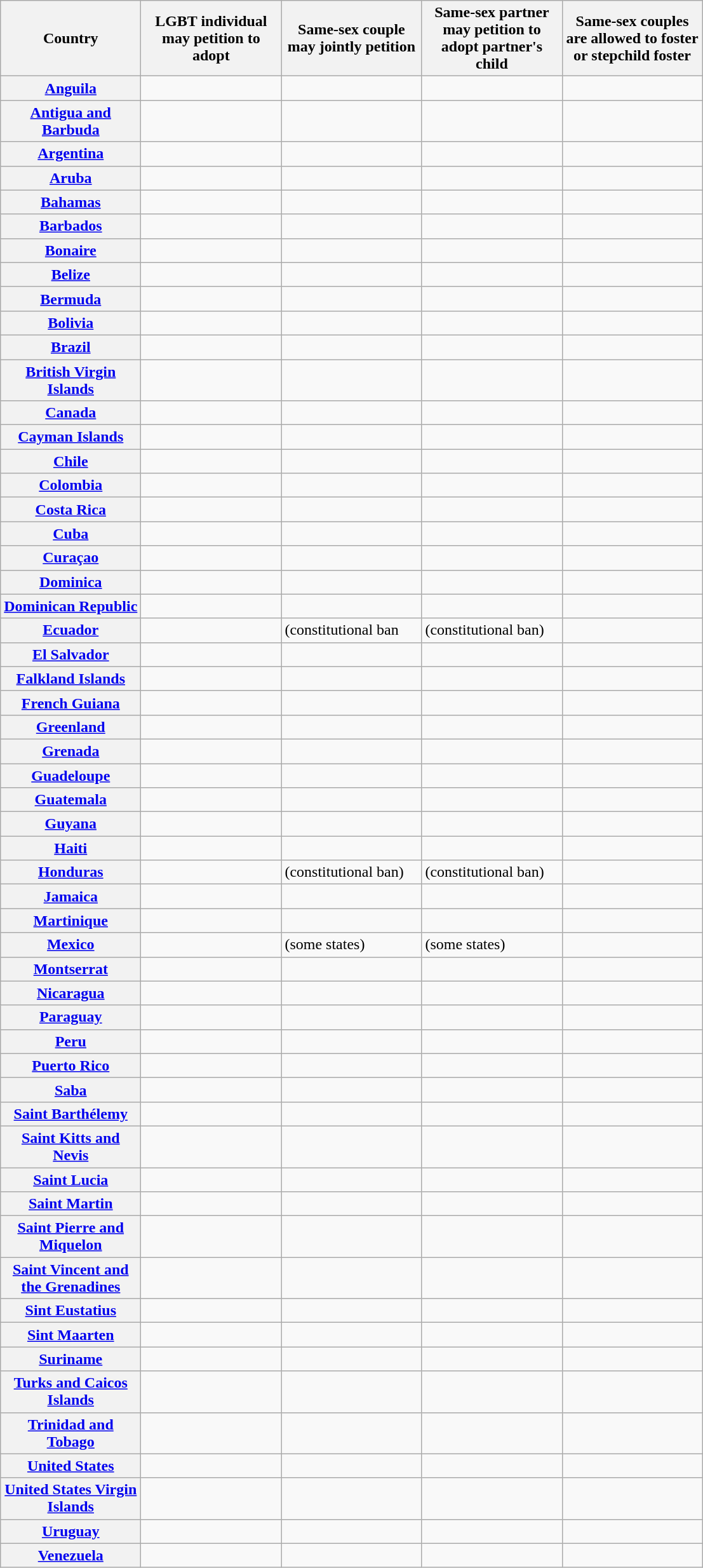<table class="wikitable">
<tr>
<th scope="col" style="width:140px">Country</th>
<th scope="col" style="width:140px">LGBT individual may petition to adopt</th>
<th scope="col" style="width:140px">Same-sex couple may jointly petition</th>
<th scope="col" style="width:140px">Same-sex partner may petition to adopt partner's child</th>
<th scope="col" style="width:140px">Same-sex couples are allowed to foster or stepchild foster</th>
</tr>
<tr>
<th><a href='#'>Anguila</a></th>
<td></td>
<td></td>
<td></td>
<td></td>
</tr>
<tr>
<th><a href='#'>Antigua and Barbuda</a></th>
<td></td>
<td></td>
<td></td>
<td></td>
</tr>
<tr>
<th><a href='#'>Argentina</a> </th>
<td></td>
<td></td>
<td></td>
<td></td>
</tr>
<tr>
<th><a href='#'>Aruba</a> </th>
<td></td>
<td></td>
<td></td>
<td></td>
</tr>
<tr>
<th><a href='#'>Bahamas</a></th>
<td></td>
<td></td>
<td></td>
<td></td>
</tr>
<tr>
<th><a href='#'>Barbados</a></th>
<td></td>
<td></td>
<td></td>
<td></td>
</tr>
<tr>
<th><a href='#'>Bonaire</a> </th>
<td></td>
<td></td>
<td></td>
<td></td>
</tr>
<tr>
<th><a href='#'>Belize</a></th>
<td></td>
<td></td>
<td></td>
<td></td>
</tr>
<tr>
<th><a href='#'>Bermuda</a></th>
<td></td>
<td></td>
<td></td>
<td></td>
</tr>
<tr>
<th><a href='#'>Bolivia</a></th>
<td></td>
<td></td>
<td></td>
<td></td>
</tr>
<tr>
<th><a href='#'>Brazil</a> </th>
<td></td>
<td></td>
<td></td>
<td></td>
</tr>
<tr>
<th><a href='#'>British Virgin Islands</a></th>
<td></td>
<td></td>
<td></td>
<td></td>
</tr>
<tr>
<th><a href='#'>Canada</a> </th>
<td></td>
<td></td>
<td></td>
<td></td>
</tr>
<tr>
<th><a href='#'>Cayman Islands</a></th>
<td></td>
<td></td>
<td></td>
<td></td>
</tr>
<tr>
<th><a href='#'>Chile</a> </th>
<td></td>
<td></td>
<td></td>
<td></td>
</tr>
<tr>
<th><a href='#'>Colombia</a> </th>
<td></td>
<td></td>
<td></td>
<td></td>
</tr>
<tr>
<th><a href='#'>Costa Rica</a> </th>
<td></td>
<td></td>
<td></td>
<td></td>
</tr>
<tr>
<th><a href='#'>Cuba</a> </th>
<td></td>
<td></td>
<td></td>
<td></td>
</tr>
<tr>
<th><a href='#'>Curaçao</a> </th>
<td></td>
<td></td>
<td></td>
<td></td>
</tr>
<tr>
<th><a href='#'>Dominica</a></th>
<td></td>
<td></td>
<td></td>
<td></td>
</tr>
<tr>
<th><a href='#'>Dominican Republic</a></th>
<td></td>
<td></td>
<td></td>
<td></td>
</tr>
<tr>
<th><a href='#'>Ecuador</a> </th>
<td></td>
<td> (constitutional ban</td>
<td> (constitutional ban)</td>
<td></td>
</tr>
<tr>
<th><a href='#'>El Salvador</a></th>
<td></td>
<td></td>
<td></td>
<td></td>
</tr>
<tr>
<th><a href='#'>Falkland Islands</a> </th>
<td></td>
<td></td>
<td></td>
<td></td>
</tr>
<tr>
<th><a href='#'>French Guiana</a> </th>
<td></td>
<td></td>
<td></td>
<td></td>
</tr>
<tr>
<th><a href='#'>Greenland</a> </th>
<td></td>
<td></td>
<td></td>
<td></td>
</tr>
<tr>
<th><a href='#'>Grenada</a></th>
<td></td>
<td></td>
<td></td>
<td></td>
</tr>
<tr>
<th><a href='#'>Guadeloupe</a> </th>
<td></td>
<td></td>
<td></td>
<td></td>
</tr>
<tr>
<th><a href='#'>Guatemala</a></th>
<td></td>
<td></td>
<td></td>
<td></td>
</tr>
<tr>
<th><a href='#'>Guyana</a></th>
<td></td>
<td></td>
<td></td>
<td></td>
</tr>
<tr>
<th><a href='#'>Haiti</a></th>
<td></td>
<td></td>
<td></td>
<td></td>
</tr>
<tr>
<th><a href='#'>Honduras</a></th>
<td></td>
<td> (constitutional ban)</td>
<td> (constitutional ban)</td>
<td></td>
</tr>
<tr>
<th><a href='#'>Jamaica</a></th>
<td></td>
<td></td>
<td></td>
<td></td>
</tr>
<tr>
<th><a href='#'>Martinique</a> </th>
<td></td>
<td></td>
<td></td>
<td></td>
</tr>
<tr>
<th><a href='#'>Mexico</a> </th>
<td></td>
<td> (some states)</td>
<td> (some states)</td>
<td></td>
</tr>
<tr>
<th><a href='#'>Montserrat</a></th>
<td></td>
<td></td>
<td></td>
<td></td>
</tr>
<tr>
<th><a href='#'>Nicaragua</a></th>
<td></td>
<td></td>
<td></td>
<td></td>
</tr>
<tr>
<th><a href='#'>Paraguay</a></th>
<td></td>
<td></td>
<td></td>
<td></td>
</tr>
<tr>
<th><a href='#'>Peru</a></th>
<td></td>
<td></td>
<td></td>
<td></td>
</tr>
<tr>
<th><a href='#'>Puerto Rico</a> </th>
<td></td>
<td></td>
<td></td>
<td></td>
</tr>
<tr>
<th><a href='#'>Saba</a> </th>
<td></td>
<td></td>
<td></td>
<td></td>
</tr>
<tr>
<th><a href='#'>Saint Barthélemy</a> </th>
<td></td>
<td></td>
<td></td>
<td></td>
</tr>
<tr>
<th><a href='#'>Saint Kitts and Nevis</a></th>
<td></td>
<td></td>
<td></td>
<td></td>
</tr>
<tr>
<th><a href='#'>Saint Lucia</a></th>
<td></td>
<td></td>
<td></td>
<td></td>
</tr>
<tr>
<th><a href='#'>Saint Martin</a> </th>
<td></td>
<td></td>
<td></td>
<td></td>
</tr>
<tr>
<th><a href='#'>Saint Pierre and Miquelon</a> </th>
<td></td>
<td></td>
<td></td>
<td></td>
</tr>
<tr>
<th><a href='#'>Saint Vincent and the Grenadines</a></th>
<td></td>
<td></td>
<td></td>
<td></td>
</tr>
<tr>
<th><a href='#'>Sint Eustatius</a> </th>
<td></td>
<td></td>
<td></td>
<td></td>
</tr>
<tr>
<th><a href='#'>Sint Maarten</a></th>
<td></td>
<td></td>
<td></td>
<td></td>
</tr>
<tr>
<th><a href='#'>Suriname</a></th>
<td></td>
<td></td>
<td></td>
<td></td>
</tr>
<tr>
<th><a href='#'>Turks and Caicos Islands</a></th>
<td></td>
<td></td>
<td></td>
<td></td>
</tr>
<tr>
<th><a href='#'>Trinidad and Tobago</a></th>
<td></td>
<td></td>
<td></td>
<td></td>
</tr>
<tr>
<th><a href='#'>United States</a> </th>
<td></td>
<td></td>
<td></td>
<td></td>
</tr>
<tr>
<th><a href='#'>United States Virgin Islands</a> </th>
<td></td>
<td></td>
<td></td>
<td></td>
</tr>
<tr>
<th><a href='#'>Uruguay</a> </th>
<td></td>
<td></td>
<td></td>
<td></td>
</tr>
<tr>
<th><a href='#'>Venezuela</a></th>
<td></td>
<td></td>
<td></td>
<td></td>
</tr>
</table>
